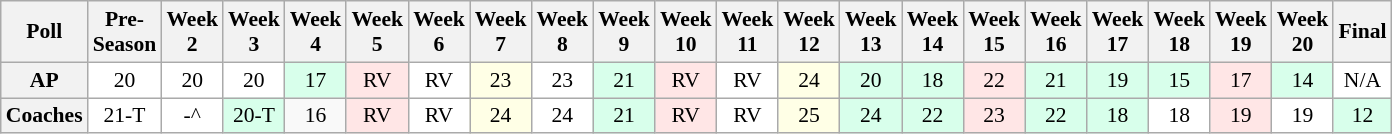<table class="wikitable" style="white-space:nowrap;font-size:90%">
<tr>
<th>Poll</th>
<th>Pre-<br>Season</th>
<th>Week<br>2</th>
<th>Week<br>3</th>
<th>Week<br>4</th>
<th>Week<br>5</th>
<th>Week<br>6</th>
<th>Week<br>7</th>
<th>Week<br>8</th>
<th>Week<br>9</th>
<th>Week<br>10</th>
<th>Week<br>11</th>
<th>Week<br>12</th>
<th>Week<br>13</th>
<th>Week<br>14</th>
<th>Week<br>15</th>
<th>Week<br>16</th>
<th>Week<br>17</th>
<th>Week<br>18</th>
<th>Week<br>19</th>
<th>Week<br>20</th>
<th>Final</th>
</tr>
<tr style="text-align:center;">
<th>AP</th>
<td style="background:#FFF;">20</td>
<td style="background:#FFF;">20</td>
<td style="background:#FFF;">20</td>
<td style="background:#D8FFEB;">17</td>
<td style="background:#FFE6E6;">RV</td>
<td style="background:#FFF;">RV</td>
<td style="background:#FFFFE6;">23</td>
<td style="background:#FFF;">23</td>
<td style="background:#D8FFEB;">21</td>
<td style="background:#FFE6E6;">RV</td>
<td style="background:#FFF;">RV</td>
<td style="background:#FFFFE6;">24</td>
<td style="background:#D8FFEB;">20</td>
<td style="background:#D8FFEB;">18</td>
<td style="background:#FFE6E6;">22</td>
<td style="background:#D8FFEB;">21</td>
<td style="background:#D8FFEB;">19</td>
<td style="background:#D8FFEB;">15</td>
<td style="background:#FFE6E6;">17</td>
<td style="background:#D8FFEB;">14</td>
<td style="background:#FFF;">N/A</td>
</tr>
<tr style="text-align:center;">
<th>Coaches</th>
<td style="background:#FFF;">21-T</td>
<td style="background:#FFF;">-^</td>
<td style="background:#D8FFEB;">20-T</td>
<td style="background:#D8FFFEB;">16</td>
<td style="background:#FFE6E6;">RV</td>
<td style="background:#FFF;">RV</td>
<td style="background:#FFFFE6;">24</td>
<td style="background:#FFF;">24</td>
<td style="background:#D8FFEB;">21</td>
<td style="background:#FFE6E6;">RV</td>
<td style="background:#FFF;">RV</td>
<td style="background:#FFFFE6;">25</td>
<td style="background:#D8FFEB;">24</td>
<td style="background:#D8FFEB;">22</td>
<td style="background:#FFE6E6;">23</td>
<td style="background:#D8FFEB;">22</td>
<td style="background:#D8FFEB;">18</td>
<td style="background:#FFF;">18</td>
<td style="background:#FFE6E6;">19</td>
<td style="background:#FFF;">19</td>
<td style="background:#D8FFEB;">12</td>
</tr>
</table>
